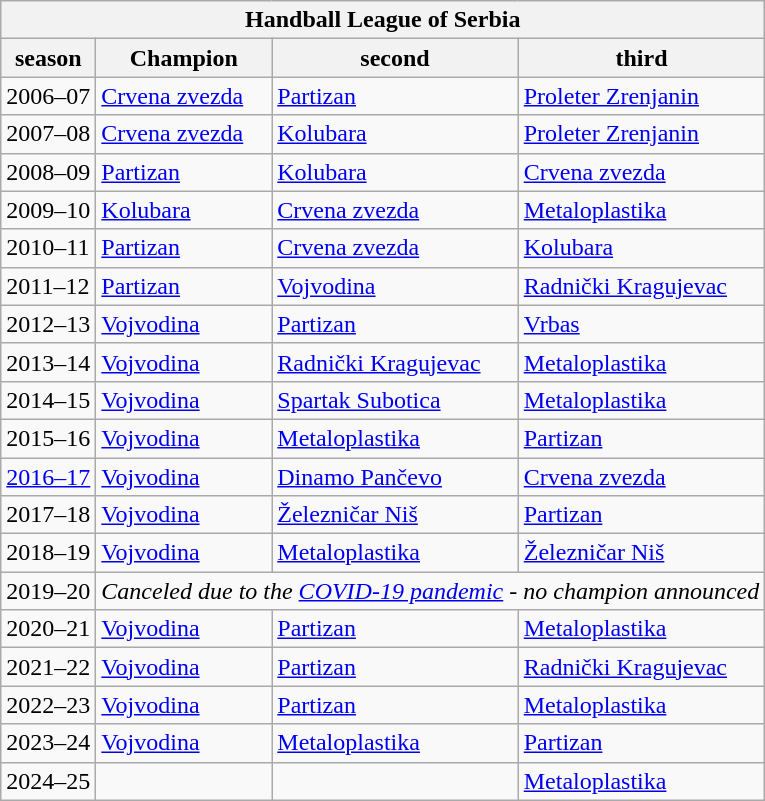<table class="wikitable">
<tr>
<th colspan="4">Handball League of Serbia</th>
</tr>
<tr>
<th>season</th>
<th>Champion</th>
<th>second</th>
<th>third</th>
</tr>
<tr>
<td>2006–07</td>
<td> <a href='#'>Crvena zvezda</a></td>
<td> <a href='#'>Partizan</a></td>
<td> <a href='#'>Proleter Zrenjanin</a></td>
</tr>
<tr>
<td>2007–08</td>
<td> <a href='#'>Crvena zvezda</a></td>
<td> <a href='#'>Kolubara</a></td>
<td> <a href='#'>Proleter Zrenjanin</a></td>
</tr>
<tr>
<td>2008–09</td>
<td> <a href='#'>Partizan</a></td>
<td> <a href='#'>Kolubara</a></td>
<td> <a href='#'>Crvena zvezda</a></td>
</tr>
<tr>
<td>2009–10</td>
<td> <a href='#'>Kolubara</a></td>
<td> <a href='#'>Crvena zvezda</a></td>
<td> <a href='#'>Metaloplastika</a></td>
</tr>
<tr>
<td>2010–11</td>
<td> <a href='#'>Partizan</a></td>
<td> <a href='#'>Crvena zvezda</a></td>
<td> <a href='#'>Kolubara</a></td>
</tr>
<tr>
<td>2011–12</td>
<td> <a href='#'>Partizan</a></td>
<td> <a href='#'>Vojvodina</a></td>
<td> <a href='#'>Radnički Kragujevac</a></td>
</tr>
<tr>
<td>2012–13</td>
<td> <a href='#'>Vojvodina</a></td>
<td> <a href='#'>Partizan</a></td>
<td> <a href='#'>Vrbas</a></td>
</tr>
<tr>
<td>2013–14</td>
<td> <a href='#'>Vojvodina</a></td>
<td> <a href='#'>Radnički Kragujevac</a></td>
<td> <a href='#'>Metaloplastika</a></td>
</tr>
<tr>
<td>2014–15</td>
<td> <a href='#'>Vojvodina</a></td>
<td> <a href='#'>Spartak Subotica</a></td>
<td> <a href='#'>Metaloplastika</a></td>
</tr>
<tr>
<td>2015–16</td>
<td> <a href='#'>Vojvodina</a></td>
<td> <a href='#'>Metaloplastika</a></td>
<td> <a href='#'>Partizan</a></td>
</tr>
<tr>
<td><a href='#'>2016–17</a></td>
<td> <a href='#'>Vojvodina</a></td>
<td> <a href='#'>Dinamo Pančevo</a></td>
<td> <a href='#'>Crvena zvezda</a></td>
</tr>
<tr>
<td>2017–18</td>
<td> <a href='#'>Vojvodina</a></td>
<td> <a href='#'>Železničar Niš</a></td>
<td> <a href='#'>Partizan</a></td>
</tr>
<tr>
<td>2018–19</td>
<td> <a href='#'>Vojvodina</a></td>
<td> <a href='#'>Metaloplastika</a></td>
<td> <a href='#'>Železničar Niš</a></td>
</tr>
<tr>
<td>2019–20</td>
<td colspan=3><em>Canceled due to the <a href='#'>COVID-19 pandemic</a> - no champion announced</em></td>
</tr>
<tr>
<td>2020–21</td>
<td> <a href='#'>Vojvodina</a></td>
<td> <a href='#'>Partizan</a></td>
<td> <a href='#'>Metaloplastika</a></td>
</tr>
<tr>
<td>2021–22</td>
<td> <a href='#'>Vojvodina</a></td>
<td> <a href='#'>Partizan</a></td>
<td> <a href='#'>Radnički Kragujevac</a></td>
</tr>
<tr>
<td>2022–23</td>
<td> <a href='#'>Vojvodina</a></td>
<td> <a href='#'>Partizan</a></td>
<td> <a href='#'>Metaloplastika</a></td>
</tr>
<tr>
<td>2023–24</td>
<td> <a href='#'>Vojvodina</a></td>
<td> <a href='#'>Metaloplastika</a></td>
<td> <a href='#'>Partizan</a></td>
</tr>
<tr>
<td>2024–25</td>
<td></td>
<td></td>
<td> <a href='#'>Metaloplastika</a></td>
</tr>
</table>
